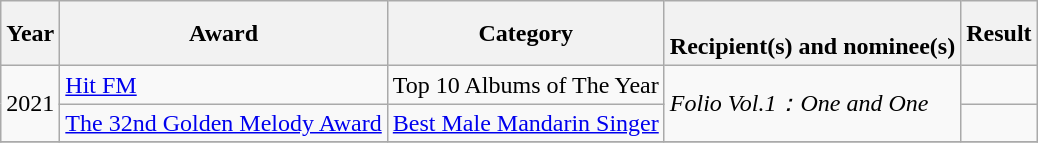<table class="wikitable">
<tr>
<th>Year</th>
<th>Award</th>
<th>Category</th>
<th><br>Recipient(s) and nominee(s)</th>
<th>Result</th>
</tr>
<tr>
<td rowspan="2">2021</td>
<td><a href='#'>Hit FM</a></td>
<td>Top 10 Albums of The Year</td>
<td rowspan="2"><em>Folio Vol.1：One and One</em></td>
<td></td>
</tr>
<tr>
<td><a href='#'>The 32nd Golden Melody Award</a></td>
<td><a href='#'>Best Male Mandarin Singer</a></td>
<td></td>
</tr>
<tr>
</tr>
</table>
